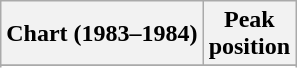<table class="wikitable plainrowheaders sortable">
<tr>
<th>Chart (1983–1984)</th>
<th>Peak<br>position</th>
</tr>
<tr>
</tr>
<tr>
</tr>
<tr>
</tr>
</table>
